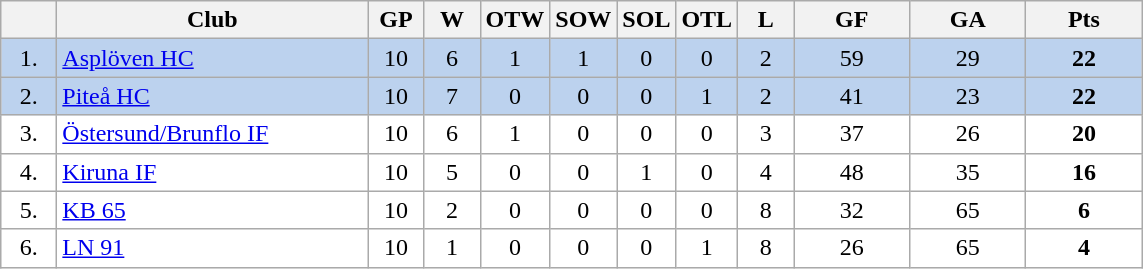<table class="wikitable">
<tr>
<th width="30"></th>
<th width="200">Club</th>
<th width="30">GP</th>
<th width="30">W</th>
<th width="30">OTW</th>
<th width="30">SOW</th>
<th width="30">SOL</th>
<th width="30">OTL</th>
<th width="30">L</th>
<th width="70">GF</th>
<th width="70">GA</th>
<th width="70">Pts</th>
</tr>
<tr bgcolor="#BCD2EE" align="center">
<td>1.</td>
<td align="left"><a href='#'>Asplöven HC</a></td>
<td>10</td>
<td>6</td>
<td>1</td>
<td>1</td>
<td>0</td>
<td>0</td>
<td>2</td>
<td>59</td>
<td>29</td>
<td><strong>22</strong></td>
</tr>
<tr bgcolor="#BCD2EE" align="center">
<td>2.</td>
<td align="left"><a href='#'>Piteå HC</a></td>
<td>10</td>
<td>7</td>
<td>0</td>
<td>0</td>
<td>0</td>
<td>1</td>
<td>2</td>
<td>41</td>
<td>23</td>
<td><strong>22</strong></td>
</tr>
<tr bgcolor="#FFFFFF" align="center">
<td>3.</td>
<td align="left"><a href='#'>Östersund/Brunflo IF</a></td>
<td>10</td>
<td>6</td>
<td>1</td>
<td>0</td>
<td>0</td>
<td>0</td>
<td>3</td>
<td>37</td>
<td>26</td>
<td><strong>20</strong></td>
</tr>
<tr bgcolor="#FFFFFF" align="center">
<td>4.</td>
<td align="left"><a href='#'>Kiruna IF</a></td>
<td>10</td>
<td>5</td>
<td>0</td>
<td>0</td>
<td>1</td>
<td>0</td>
<td>4</td>
<td>48</td>
<td>35</td>
<td><strong>16</strong></td>
</tr>
<tr bgcolor="#FFFFFF" align="center">
<td>5.</td>
<td align="left"><a href='#'>KB 65</a></td>
<td>10</td>
<td>2</td>
<td>0</td>
<td>0</td>
<td>0</td>
<td>0</td>
<td>8</td>
<td>32</td>
<td>65</td>
<td><strong>6</strong></td>
</tr>
<tr bgcolor="#FFFFFF" align="center">
<td>6.</td>
<td align="left"><a href='#'>LN 91</a></td>
<td>10</td>
<td>1</td>
<td>0</td>
<td>0</td>
<td>0</td>
<td>1</td>
<td>8</td>
<td>26</td>
<td>65</td>
<td><strong>4</strong></td>
</tr>
</table>
